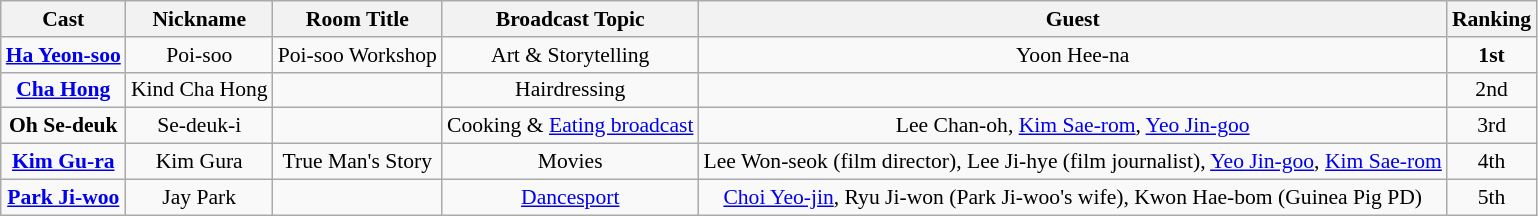<table class="wikitable" style="font-size:90%;">
<tr>
<th>Cast</th>
<th>Nickname</th>
<th>Room Title</th>
<th>Broadcast Topic</th>
<th>Guest</th>
<th>Ranking</th>
</tr>
<tr align="center">
<td><strong><a href='#'>Ha Yeon-soo</a></strong></td>
<td>Poi-soo</td>
<td>Poi-soo Workshop</td>
<td>Art & Storytelling</td>
<td>Yoon Hee-na</td>
<td><strong>1st</strong></td>
</tr>
<tr align="center">
<td><strong><a href='#'>Cha Hong</a></strong></td>
<td>Kind Cha Hong</td>
<td></td>
<td>Hairdressing</td>
<td></td>
<td>2nd</td>
</tr>
<tr align="center">
<td><strong>Oh Se-deuk</strong></td>
<td>Se-deuk-i</td>
<td></td>
<td>Cooking & <a href='#'>Eating broadcast</a></td>
<td>Lee Chan-oh, <a href='#'>Kim Sae-rom</a>, <a href='#'>Yeo Jin-goo</a></td>
<td>3rd</td>
</tr>
<tr align="center">
<td><strong><a href='#'>Kim Gu-ra</a></strong></td>
<td>Kim Gura</td>
<td>True Man's Story</td>
<td>Movies</td>
<td>Lee Won-seok (film director), Lee Ji-hye (film journalist), <a href='#'>Yeo Jin-goo</a>, <a href='#'>Kim Sae-rom</a></td>
<td>4th</td>
</tr>
<tr align="center">
<td><strong><a href='#'>Park Ji-woo</a></strong></td>
<td>Jay Park</td>
<td></td>
<td><a href='#'>Dancesport</a></td>
<td><a href='#'>Choi Yeo-jin</a>, Ryu Ji-won (Park Ji-woo's wife), Kwon Hae-bom (Guinea Pig PD)</td>
<td>5th</td>
</tr>
</table>
